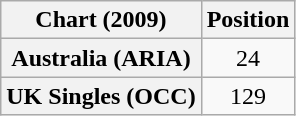<table class="wikitable sortable plainrowheaders" style="text-align:center">
<tr>
<th scope="col">Chart (2009)</th>
<th scope="col">Position</th>
</tr>
<tr>
<th scope="row">Australia (ARIA)</th>
<td>24</td>
</tr>
<tr>
<th scope="row">UK Singles (OCC)</th>
<td>129</td>
</tr>
</table>
